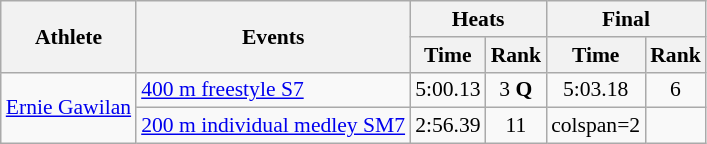<table class=wikitable style="font-size:90%">
<tr>
<th rowspan="2">Athlete</th>
<th rowspan="2">Events</th>
<th colspan="2">Heats</th>
<th colspan="2">Final</th>
</tr>
<tr>
<th>Time</th>
<th>Rank</th>
<th>Time</th>
<th>Rank</th>
</tr>
<tr align=center>
<td align=left rowspan=2><a href='#'>Ernie Gawilan</a></td>
<td align=left><a href='#'>400 m freestyle S7</a></td>
<td>5:00.13</td>
<td>3 <strong>Q</strong></td>
<td>5:03.18</td>
<td>6</td>
</tr>
<tr align=center>
<td align=left><a href='#'>200 m individual medley SM7</a></td>
<td>2:56.39</td>
<td>11</td>
<td>colspan=2 </td>
</tr>
</table>
